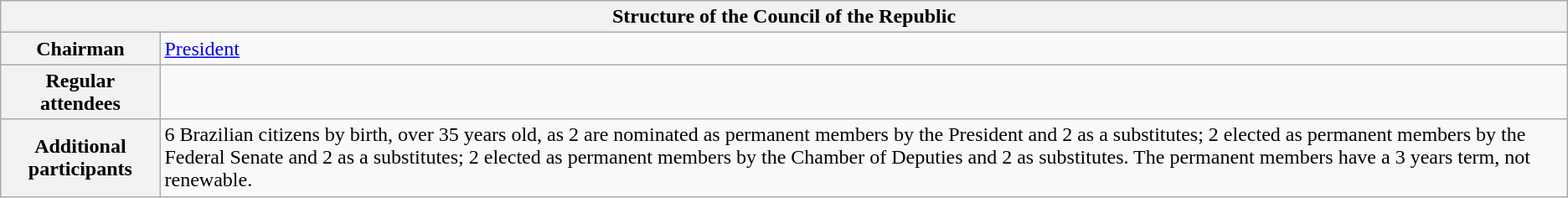<table class="wikitable">
<tr>
<th colspan="2">Structure of the Council of the Republic</th>
</tr>
<tr>
<th>Chairman</th>
<td><a href='#'>President</a></td>
</tr>
<tr>
<th>Regular attendees</th>
<td></td>
</tr>
<tr>
<th>Additional participants</th>
<td>6 Brazilian citizens by birth, over 35 years old, as 2 are nominated as permanent members by the President and 2 as a substitutes; 2 elected as permanent members by the Federal Senate and 2 as a substitutes; 2 elected as permanent members by the Chamber of Deputies and 2 as substitutes. The permanent members have a 3 years term, not renewable.</td>
</tr>
</table>
